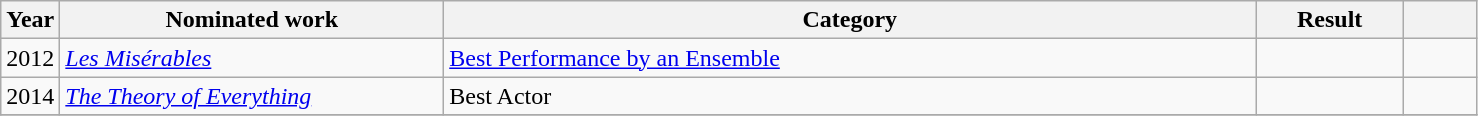<table class=wikitable>
<tr>
<th width=4%>Year</th>
<th width=26%>Nominated work</th>
<th width=55%>Category</th>
<th width=10%>Result</th>
<th width=5%></th>
</tr>
<tr>
<td>2012</td>
<td><em><a href='#'>Les Misérables</a></em></td>
<td><a href='#'>Best Performance by an Ensemble</a></td>
<td></td>
<td></td>
</tr>
<tr>
<td>2014</td>
<td><em><a href='#'>The Theory of Everything</a></em></td>
<td>Best Actor</td>
<td></td>
<td></td>
</tr>
<tr>
</tr>
</table>
